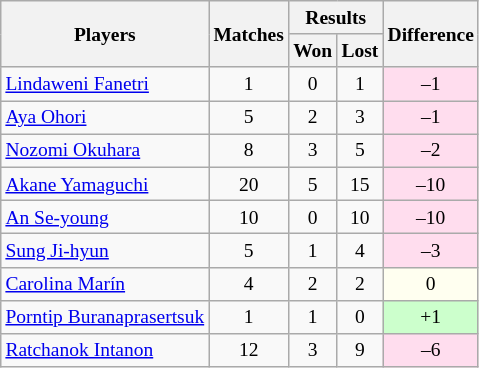<table class=wikitable style="text-align:center; font-size:small">
<tr>
<th rowspan="2">Players</th>
<th rowspan="2">Matches</th>
<th colspan="2">Results</th>
<th rowspan="2">Difference</th>
</tr>
<tr>
<th>Won</th>
<th>Lost</th>
</tr>
<tr>
<td align="left"> <a href='#'>Lindaweni Fanetri</a></td>
<td>1</td>
<td>0</td>
<td>1</td>
<td bgcolor="#ffddee">–1</td>
</tr>
<tr>
<td align="left"> <a href='#'>Aya Ohori</a></td>
<td>5</td>
<td>2</td>
<td>3</td>
<td bgcolor="#ffddee">–1</td>
</tr>
<tr>
<td align="left"> <a href='#'>Nozomi Okuhara</a></td>
<td>8</td>
<td>3</td>
<td>5</td>
<td bgcolor="#ffddee">–2</td>
</tr>
<tr>
<td align="left"> <a href='#'>Akane Yamaguchi</a></td>
<td>20</td>
<td>5</td>
<td>15</td>
<td bgcolor="#ffddee">–10</td>
</tr>
<tr>
<td align="left"> <a href='#'>An Se-young</a></td>
<td>10</td>
<td>0</td>
<td>10</td>
<td bgcolor="#ffddee">–10</td>
</tr>
<tr>
<td align="left"> <a href='#'>Sung Ji-hyun</a></td>
<td>5</td>
<td>1</td>
<td>4</td>
<td bgcolor="#ffddee">–3</td>
</tr>
<tr>
<td align="left"> <a href='#'>Carolina Marín</a></td>
<td>4</td>
<td>2</td>
<td>2</td>
<td bgcolor="#fffff0">0</td>
</tr>
<tr>
<td align="left"> <a href='#'>Porntip Buranaprasertsuk</a></td>
<td>1</td>
<td>1</td>
<td>0</td>
<td bgcolor="#ccffcc">+1</td>
</tr>
<tr>
<td align="left"> <a href='#'>Ratchanok Intanon</a></td>
<td>12</td>
<td>3</td>
<td>9</td>
<td bgcolor="#ffddee">–6</td>
</tr>
</table>
